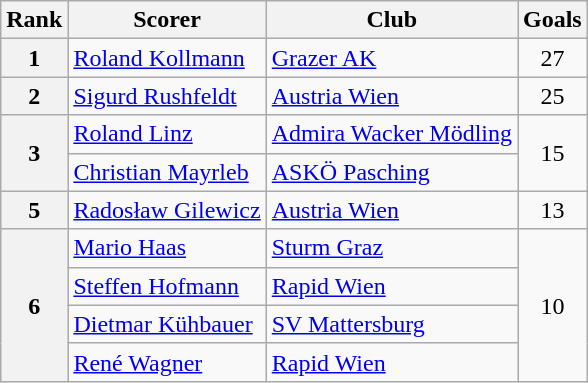<table class="wikitable" style="text-align:center">
<tr>
<th>Rank</th>
<th>Scorer</th>
<th>Club</th>
<th>Goals</th>
</tr>
<tr>
<th>1</th>
<td align="left"> <a href='#'>Roland Kollmann</a></td>
<td align="left"><a href='#'>Grazer AK</a></td>
<td>27</td>
</tr>
<tr>
<th>2</th>
<td align="left"> <a href='#'>Sigurd Rushfeldt</a></td>
<td align="left"><a href='#'>Austria Wien</a></td>
<td>25</td>
</tr>
<tr>
<th rowspan="2">3</th>
<td align="left"> <a href='#'>Roland Linz</a></td>
<td align="left"><a href='#'>Admira Wacker Mödling</a></td>
<td rowspan="2">15</td>
</tr>
<tr>
<td align="left"> <a href='#'>Christian Mayrleb</a></td>
<td align="left"><a href='#'>ASKÖ Pasching</a></td>
</tr>
<tr>
<th>5</th>
<td align="left"> <a href='#'>Radosław Gilewicz</a></td>
<td align="left"><a href='#'>Austria Wien</a></td>
<td>13</td>
</tr>
<tr>
<th rowspan="4">6</th>
<td align="left"> <a href='#'>Mario Haas</a></td>
<td align="left"><a href='#'>Sturm Graz</a></td>
<td rowspan="4">10</td>
</tr>
<tr>
<td align="left"> <a href='#'>Steffen Hofmann</a></td>
<td align="left"><a href='#'>Rapid Wien</a></td>
</tr>
<tr>
<td align="left"> <a href='#'>Dietmar Kühbauer</a></td>
<td align="left"><a href='#'>SV Mattersburg</a></td>
</tr>
<tr>
<td align="left"> <a href='#'>René Wagner</a></td>
<td align="left"><a href='#'>Rapid Wien</a></td>
</tr>
</table>
